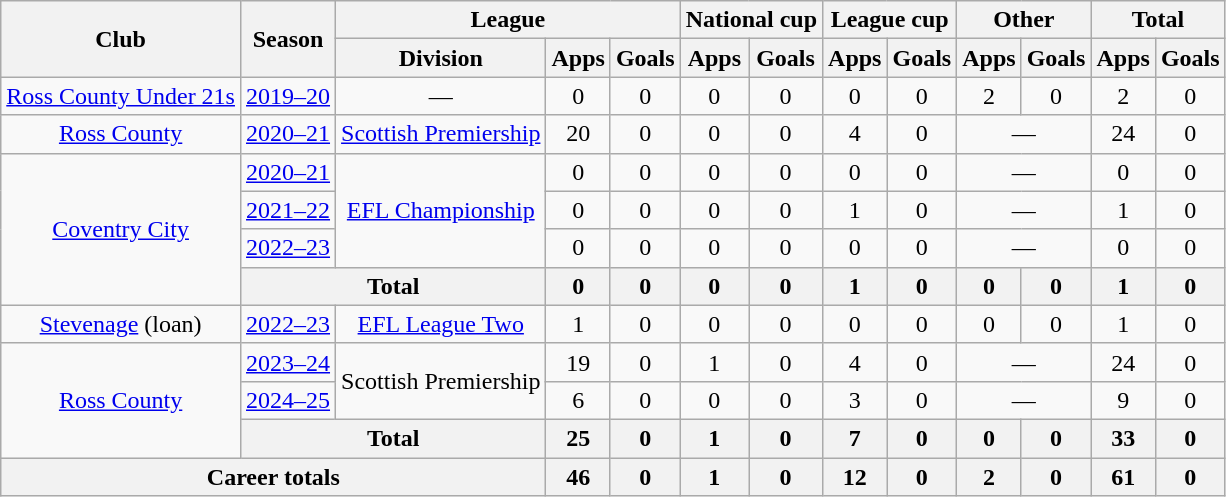<table class="wikitable" style="text-align:center">
<tr>
<th rowspan="2">Club</th>
<th rowspan="2">Season</th>
<th colspan="3">League</th>
<th colspan="2">National cup</th>
<th colspan="2">League cup</th>
<th colspan="2">Other</th>
<th colspan="2">Total</th>
</tr>
<tr>
<th>Division</th>
<th>Apps</th>
<th>Goals</th>
<th>Apps</th>
<th>Goals</th>
<th>Apps</th>
<th>Goals</th>
<th>Apps</th>
<th>Goals</th>
<th>Apps</th>
<th>Goals</th>
</tr>
<tr>
<td><a href='#'>Ross County Under 21s</a></td>
<td><a href='#'>2019–20</a></td>
<td>—</td>
<td>0</td>
<td>0</td>
<td>0</td>
<td>0</td>
<td>0</td>
<td>0</td>
<td>2</td>
<td>0</td>
<td>2</td>
<td>0</td>
</tr>
<tr>
<td><a href='#'>Ross County</a></td>
<td><a href='#'>2020–21</a></td>
<td><a href='#'>Scottish Premiership</a></td>
<td>20</td>
<td>0</td>
<td>0</td>
<td>0</td>
<td>4</td>
<td>0</td>
<td colspan="2">—</td>
<td>24</td>
<td>0</td>
</tr>
<tr>
<td rowspan="4"><a href='#'>Coventry City</a></td>
<td><a href='#'>2020–21</a></td>
<td rowspan="3"><a href='#'>EFL Championship</a></td>
<td>0</td>
<td>0</td>
<td>0</td>
<td>0</td>
<td>0</td>
<td>0</td>
<td colspan="2">—</td>
<td>0</td>
<td>0</td>
</tr>
<tr>
<td><a href='#'>2021–22</a></td>
<td>0</td>
<td>0</td>
<td>0</td>
<td>0</td>
<td>1</td>
<td>0</td>
<td colspan=2>—</td>
<td>1</td>
<td>0</td>
</tr>
<tr>
<td><a href='#'>2022–23</a></td>
<td>0</td>
<td>0</td>
<td>0</td>
<td>0</td>
<td>0</td>
<td>0</td>
<td colspan="2">—</td>
<td>0</td>
<td>0</td>
</tr>
<tr>
<th colspan=2>Total</th>
<th>0</th>
<th>0</th>
<th>0</th>
<th>0</th>
<th>1</th>
<th>0</th>
<th>0</th>
<th>0</th>
<th>1</th>
<th>0</th>
</tr>
<tr>
<td><a href='#'>Stevenage</a> (loan)</td>
<td><a href='#'>2022–23</a></td>
<td><a href='#'>EFL League Two</a></td>
<td>1</td>
<td>0</td>
<td>0</td>
<td>0</td>
<td>0</td>
<td>0</td>
<td>0</td>
<td>0</td>
<td>1</td>
<td>0</td>
</tr>
<tr>
<td rowspan=3><a href='#'>Ross County</a></td>
<td><a href='#'>2023–24</a></td>
<td rowspan=2>Scottish Premiership</td>
<td>19</td>
<td>0</td>
<td>1</td>
<td>0</td>
<td>4</td>
<td>0</td>
<td colspan="2">—</td>
<td>24</td>
<td>0</td>
</tr>
<tr>
<td><a href='#'>2024–25</a></td>
<td>6</td>
<td>0</td>
<td>0</td>
<td>0</td>
<td>3</td>
<td>0</td>
<td colspan="2">—</td>
<td>9</td>
<td>0</td>
</tr>
<tr>
<th colspan=2>Total</th>
<th>25</th>
<th>0</th>
<th>1</th>
<th>0</th>
<th>7</th>
<th>0</th>
<th>0</th>
<th>0</th>
<th>33</th>
<th>0</th>
</tr>
<tr>
<th colspan=3>Career totals</th>
<th>46</th>
<th>0</th>
<th>1</th>
<th>0</th>
<th>12</th>
<th>0</th>
<th>2</th>
<th>0</th>
<th>61</th>
<th>0</th>
</tr>
</table>
